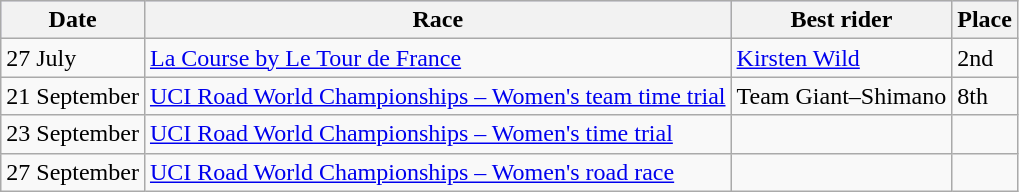<table class="wikitable">
<tr style="background:#ccccff;">
<th>Date</th>
<th>Race</th>
<th>Best rider</th>
<th>Place</th>
</tr>
<tr>
<td>27 July</td>
<td><a href='#'>La Course by Le Tour de France</a></td>
<td> <a href='#'>Kirsten Wild</a></td>
<td>2nd</td>
</tr>
<tr>
<td>21 September</td>
<td><a href='#'>UCI Road World Championships – Women's team time trial</a></td>
<td>Team Giant–Shimano</td>
<td>8th</td>
</tr>
<tr>
<td>23 September</td>
<td><a href='#'>UCI Road World Championships – Women's time trial</a></td>
<td></td>
<td></td>
</tr>
<tr>
<td>27 September</td>
<td><a href='#'>UCI Road World Championships – Women's road race</a></td>
<td></td>
<td></td>
</tr>
</table>
